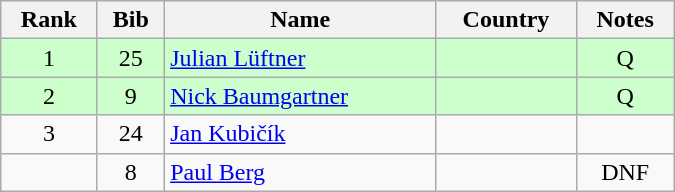<table class="wikitable" style="text-align:center; width:450px">
<tr>
<th>Rank</th>
<th>Bib</th>
<th>Name</th>
<th>Country</th>
<th>Notes</th>
</tr>
<tr bgcolor=ccffcc>
<td>1</td>
<td>25</td>
<td align=left><a href='#'>Julian Lüftner</a></td>
<td align=left></td>
<td>Q</td>
</tr>
<tr bgcolor=ccffcc>
<td>2</td>
<td>9</td>
<td align=left><a href='#'>Nick Baumgartner</a></td>
<td align=left></td>
<td>Q</td>
</tr>
<tr>
<td>3</td>
<td>24</td>
<td align=left><a href='#'>Jan Kubičík</a></td>
<td align=left></td>
<td></td>
</tr>
<tr>
<td></td>
<td>8</td>
<td align=left><a href='#'>Paul Berg</a></td>
<td align=left></td>
<td>DNF</td>
</tr>
</table>
